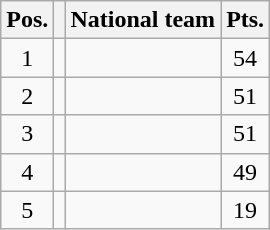<table class=wikitable>
<tr>
<th>Pos.</th>
<th></th>
<th>National team</th>
<th>Pts.</th>
</tr>
<tr align=center >
<td>1</td>
<td></td>
<td align=left></td>
<td>54</td>
</tr>
<tr align=center >
<td>2</td>
<td></td>
<td align=left></td>
<td>51</td>
</tr>
<tr align=center>
<td>3</td>
<td></td>
<td align=left></td>
<td>51</td>
</tr>
<tr align=center>
<td>4</td>
<td></td>
<td align=left></td>
<td>49</td>
</tr>
<tr align=center>
<td>5</td>
<td></td>
<td align=left></td>
<td>19</td>
</tr>
</table>
